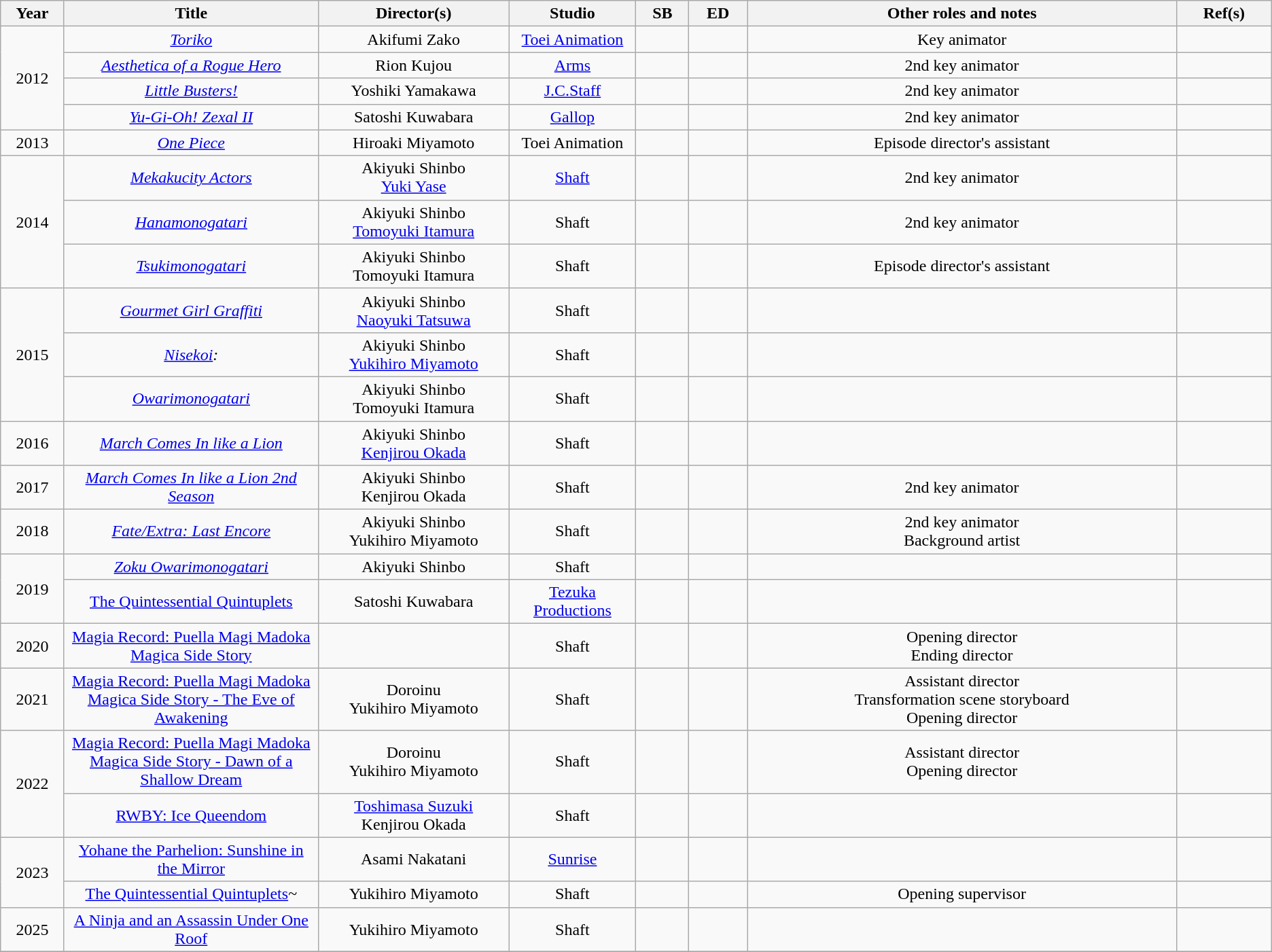<table class="wikitable sortable" style="text-align:center; margin=auto; ">
<tr>
<th scope="col" width=5%>Year</th>
<th scope="col" width=20%>Title</th>
<th scope="col" width=15%>Director(s)</th>
<th scope="col" width=10%>Studio</th>
<th scope="col" class="unsortable">SB</th>
<th scope="col" class="unsortable">ED</th>
<th scope="col" class="unsortable">Other roles and notes</th>
<th scope="col" class="unsortable">Ref(s)</th>
</tr>
<tr>
<td rowspan="4">2012</td>
<td><em><a href='#'>Toriko</a></em></td>
<td>Akifumi Zako</td>
<td><a href='#'>Toei Animation</a></td>
<td></td>
<td></td>
<td>Key animator</td>
<td></td>
</tr>
<tr>
<td><em><a href='#'>Aesthetica of a Rogue Hero</a></em></td>
<td>Rion Kujou</td>
<td><a href='#'>Arms</a></td>
<td></td>
<td></td>
<td>2nd key animator</td>
<td></td>
</tr>
<tr>
<td><em><a href='#'>Little Busters!</a></em></td>
<td>Yoshiki Yamakawa</td>
<td><a href='#'>J.C.Staff</a></td>
<td></td>
<td></td>
<td>2nd key animator</td>
<td></td>
</tr>
<tr>
<td><em><a href='#'>Yu-Gi-Oh! Zexal II</a></em></td>
<td>Satoshi Kuwabara</td>
<td><a href='#'>Gallop</a></td>
<td></td>
<td></td>
<td>2nd key animator</td>
<td></td>
</tr>
<tr>
<td>2013</td>
<td><em><a href='#'>One Piece</a></em></td>
<td>Hiroaki Miyamoto</td>
<td>Toei Animation</td>
<td></td>
<td></td>
<td>Episode director's assistant</td>
</tr>
<tr>
<td rowspan="3">2014</td>
<td><em><a href='#'>Mekakucity Actors</a></em></td>
<td>Akiyuki Shinbo<br><a href='#'>Yuki Yase</a></td>
<td><a href='#'>Shaft</a></td>
<td></td>
<td></td>
<td>2nd key animator</td>
<td></td>
</tr>
<tr>
<td><em><a href='#'>Hanamonogatari</a></em></td>
<td>Akiyuki Shinbo<br><a href='#'>Tomoyuki Itamura</a></td>
<td>Shaft</td>
<td></td>
<td></td>
<td>2nd key animator</td>
<td></td>
</tr>
<tr>
<td><em><a href='#'>Tsukimonogatari</a></em></td>
<td>Akiyuki Shinbo<br>Tomoyuki Itamura</td>
<td>Shaft</td>
<td></td>
<td></td>
<td>Episode director's assistant</td>
<td></td>
</tr>
<tr>
<td rowspan="3">2015</td>
<td><em><a href='#'>Gourmet Girl Graffiti</a></em></td>
<td>Akiyuki Shinbo<br><a href='#'>Naoyuki Tatsuwa</a></td>
<td>Shaft</td>
<td></td>
<td></td>
<td></td>
<td></td>
</tr>
<tr>
<td><em><a href='#'>Nisekoi</a>:</em></td>
<td>Akiyuki Shinbo<br><a href='#'>Yukihiro Miyamoto</a></td>
<td>Shaft</td>
<td></td>
<td></td>
<td></td>
<td></td>
</tr>
<tr>
<td><em><a href='#'>Owarimonogatari</a></em></td>
<td>Akiyuki Shinbo<br>Tomoyuki Itamura</td>
<td>Shaft</td>
<td></td>
<td></td>
<td></td>
<td></td>
</tr>
<tr>
<td>2016</td>
<td><em><a href='#'>March Comes In like a Lion</a></em></td>
<td>Akiyuki Shinbo<br><a href='#'>Kenjirou Okada</a></td>
<td>Shaft</td>
<td></td>
<td></td>
<td></td>
<td></td>
</tr>
<tr>
<td>2017</td>
<td><em><a href='#'>March Comes In like a Lion 2nd Season</a></em></td>
<td>Akiyuki Shinbo<br>Kenjirou Okada</td>
<td>Shaft</td>
<td></td>
<td></td>
<td>2nd key animator</td>
<td></td>
</tr>
<tr>
<td>2018</td>
<td><em><a href='#'>Fate/Extra: Last Encore</a></em></td>
<td>Akiyuki Shinbo<br>Yukihiro Miyamoto</td>
<td>Shaft</td>
<td></td>
<td></td>
<td>2nd key animator<br>Background artist</td>
<td></td>
</tr>
<tr>
<td rowspan="2">2019</td>
<td><em><a href='#'>Zoku Owarimonogatari</a></td>
<td>Akiyuki Shinbo</td>
<td>Shaft</td>
<td></td>
<td></td>
<td></td>
<td></td>
</tr>
<tr>
<td></em><a href='#'>The Quintessential Quintuplets</a><em></td>
<td>Satoshi Kuwabara</td>
<td><a href='#'>Tezuka Productions</a></td>
<td></td>
<td></td>
<td></td>
<td></td>
</tr>
<tr>
<td>2020</td>
<td></em><a href='#'>Magia Record: Puella Magi Madoka Magica Side Story</a><em></td>
<td></td>
<td>Shaft</td>
<td></td>
<td></td>
<td>Opening director<br>Ending director</td>
<td></td>
</tr>
<tr>
<td>2021</td>
<td></em><a href='#'>Magia Record: Puella Magi Madoka Magica Side Story - The Eve of Awakening</a><em></td>
<td>Doroinu<br>Yukihiro Miyamoto</td>
<td>Shaft</td>
<td></td>
<td></td>
<td>Assistant director<br>Transformation scene storyboard<br>Opening director</td>
<td></td>
</tr>
<tr>
<td rowspan="2">2022</td>
<td></em><a href='#'>Magia Record: Puella Magi Madoka Magica Side Story - Dawn of a Shallow Dream</a><em></td>
<td>Doroinu<br>Yukihiro Miyamoto</td>
<td>Shaft</td>
<td></td>
<td></td>
<td>Assistant director<br>Opening director</td>
<td></td>
</tr>
<tr>
<td></em><a href='#'>RWBY: Ice Queendom</a><em></td>
<td><a href='#'>Toshimasa Suzuki</a><br>Kenjirou Okada</td>
<td>Shaft</td>
<td></td>
<td></td>
<td></td>
<td></td>
</tr>
<tr>
<td rowspan="2">2023</td>
<td></em><a href='#'>Yohane the Parhelion: Sunshine in the Mirror</a><em></td>
<td>Asami Nakatani</td>
<td><a href='#'>Sunrise</a></td>
<td></td>
<td></td>
<td></td>
<td></td>
</tr>
<tr>
<td></em><a href='#'>The Quintessential Quintuplets</a>~<em></td>
<td>Yukihiro Miyamoto</td>
<td>Shaft</td>
<td></td>
<td></td>
<td>Opening supervisor</td>
<td></td>
</tr>
<tr>
<td>2025</td>
<td></em><a href='#'>A Ninja and an Assassin Under One Roof</a><em></td>
<td>Yukihiro Miyamoto</td>
<td>Shaft</td>
<td></td>
<td></td>
<td></td>
<td></td>
</tr>
<tr>
</tr>
</table>
